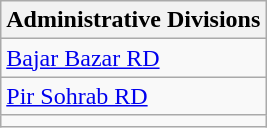<table class="wikitable">
<tr>
<th>Administrative Divisions</th>
</tr>
<tr>
<td><a href='#'>Bajar Bazar RD</a></td>
</tr>
<tr>
<td><a href='#'>Pir Sohrab RD</a></td>
</tr>
<tr>
<td colspan=1></td>
</tr>
</table>
